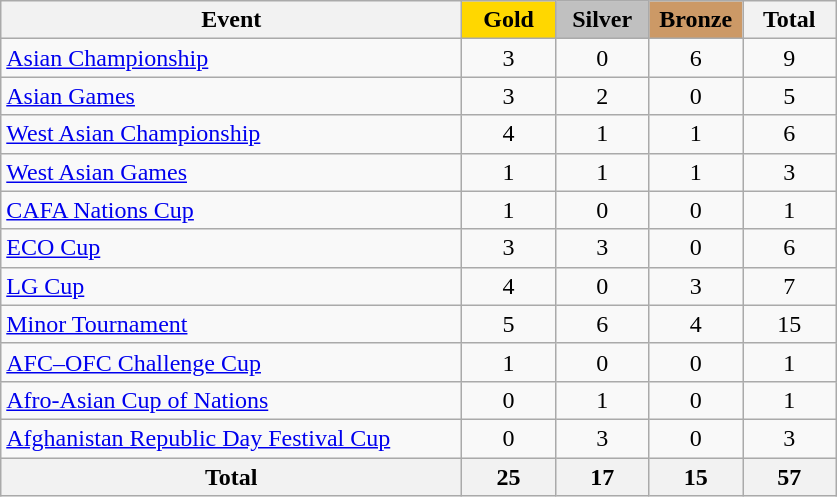<table class="wikitable sortable" style="text-align:center;">
<tr>
<th width=300>Event</th>
<th scope="col" style="background:gold; width:55px;">Gold</th>
<th scope="col" style="background:silver; width:55px;">Silver</th>
<th scope="col" style="background:#cc9966; width:55px;">Bronze</th>
<th width=55>Total</th>
</tr>
<tr>
<td align=left><a href='#'>Asian Championship</a></td>
<td>3</td>
<td>0</td>
<td>6</td>
<td>9</td>
</tr>
<tr>
<td align=left><a href='#'>Asian Games</a></td>
<td>3</td>
<td>2</td>
<td>0</td>
<td>5</td>
</tr>
<tr>
<td align=left><a href='#'>West Asian Championship</a></td>
<td>4</td>
<td>1</td>
<td>1</td>
<td>6</td>
</tr>
<tr>
<td align=left><a href='#'>West Asian Games</a></td>
<td>1</td>
<td>1</td>
<td>1</td>
<td>3</td>
</tr>
<tr>
<td align=left><a href='#'>CAFA Nations Cup</a></td>
<td>1</td>
<td>0</td>
<td>0</td>
<td>1</td>
</tr>
<tr>
<td align=left><a href='#'>ECO Cup</a></td>
<td>3</td>
<td>3</td>
<td>0</td>
<td>6</td>
</tr>
<tr>
<td align=left><a href='#'>LG Cup</a></td>
<td>4</td>
<td>0</td>
<td>3</td>
<td>7</td>
</tr>
<tr>
<td align=left><a href='#'>Minor Tournament</a></td>
<td>5</td>
<td>6</td>
<td>4</td>
<td>15</td>
</tr>
<tr>
<td align=left><a href='#'>AFC–OFC Challenge Cup</a></td>
<td>1</td>
<td>0</td>
<td>0</td>
<td>1</td>
</tr>
<tr>
<td align=left><a href='#'>Afro-Asian Cup of Nations</a></td>
<td>0</td>
<td>1</td>
<td>0</td>
<td>1</td>
</tr>
<tr>
<td align=left><a href='#'>Afghanistan Republic Day Festival Cup</a></td>
<td>0</td>
<td>3</td>
<td>0</td>
<td>3</td>
</tr>
<tr>
<th>Total</th>
<th>25</th>
<th>17</th>
<th>15</th>
<th>57</th>
</tr>
</table>
